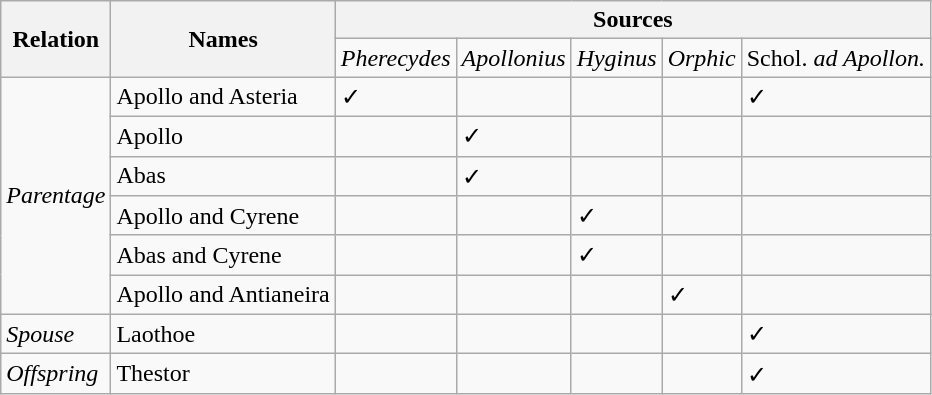<table class="wikitable">
<tr>
<th rowspan="2">Relation</th>
<th rowspan="2">Names</th>
<th colspan="5">Sources</th>
</tr>
<tr>
<td><em>Pherecydes</em></td>
<td><em>Apollonius</em></td>
<td><em>Hyginus</em></td>
<td><em>Orphic</em></td>
<td>Schol. <em>ad Apollon.</em></td>
</tr>
<tr>
<td rowspan="6"><em>Parentage</em></td>
<td>Apollo and Asteria</td>
<td>✓</td>
<td></td>
<td></td>
<td></td>
<td>✓</td>
</tr>
<tr>
<td>Apollo</td>
<td></td>
<td>✓</td>
<td></td>
<td></td>
<td></td>
</tr>
<tr>
<td>Abas</td>
<td></td>
<td>✓</td>
<td></td>
<td></td>
<td></td>
</tr>
<tr>
<td>Apollo and Cyrene</td>
<td></td>
<td></td>
<td>✓</td>
<td></td>
<td></td>
</tr>
<tr>
<td>Abas and Cyrene</td>
<td></td>
<td></td>
<td>✓</td>
<td></td>
<td></td>
</tr>
<tr>
<td>Apollo and Antianeira</td>
<td></td>
<td></td>
<td></td>
<td>✓</td>
<td></td>
</tr>
<tr>
<td><em>Spouse</em></td>
<td>Laothoe</td>
<td></td>
<td></td>
<td></td>
<td></td>
<td>✓</td>
</tr>
<tr>
<td><em>Offspring</em></td>
<td>Thestor</td>
<td></td>
<td></td>
<td></td>
<td></td>
<td>✓</td>
</tr>
</table>
